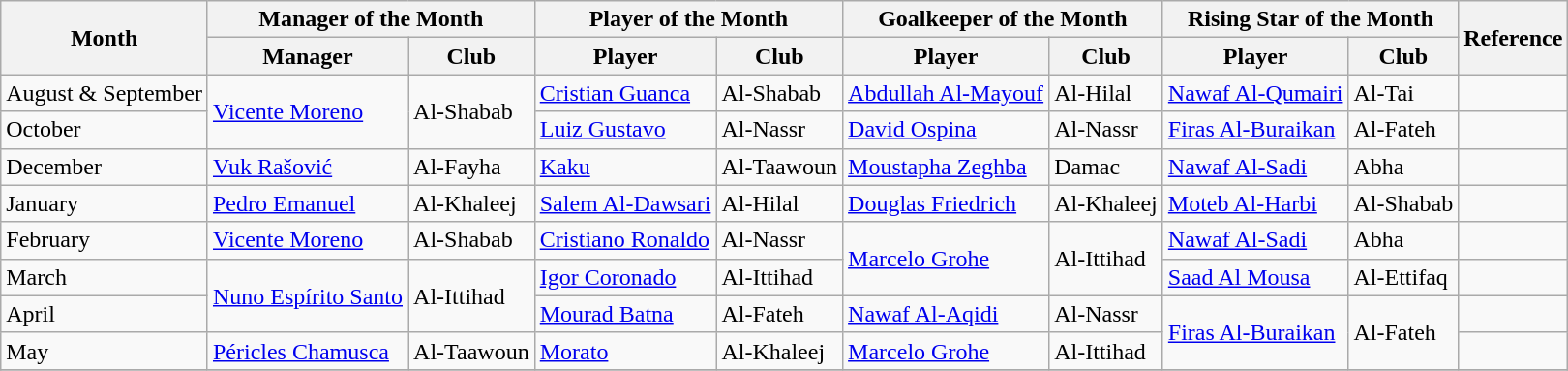<table class="wikitable">
<tr>
<th rowspan="2">Month</th>
<th colspan="2">Manager of the Month</th>
<th colspan="2">Player of the Month</th>
<th colspan="2">Goalkeeper of the Month</th>
<th colspan="2">Rising Star of the Month</th>
<th rowspan="2">Reference</th>
</tr>
<tr>
<th>Manager</th>
<th>Club</th>
<th>Player</th>
<th>Club</th>
<th>Player</th>
<th>Club</th>
<th>Player</th>
<th>Club</th>
</tr>
<tr>
<td>August & September</td>
<td rowspan=2> <a href='#'>Vicente Moreno</a></td>
<td rowspan=2>Al-Shabab</td>
<td> <a href='#'>Cristian Guanca</a></td>
<td>Al-Shabab</td>
<td> <a href='#'>Abdullah Al-Mayouf</a></td>
<td>Al-Hilal</td>
<td> <a href='#'>Nawaf Al-Qumairi</a></td>
<td>Al-Tai</td>
<td align=center></td>
</tr>
<tr>
<td>October</td>
<td> <a href='#'>Luiz Gustavo</a></td>
<td>Al-Nassr</td>
<td> <a href='#'>David Ospina</a></td>
<td>Al-Nassr</td>
<td> <a href='#'>Firas Al-Buraikan</a></td>
<td>Al-Fateh</td>
<td align=center></td>
</tr>
<tr>
<td>December</td>
<td> <a href='#'>Vuk Rašović</a></td>
<td>Al-Fayha</td>
<td> <a href='#'>Kaku</a></td>
<td>Al-Taawoun</td>
<td> <a href='#'>Moustapha Zeghba</a></td>
<td>Damac</td>
<td> <a href='#'>Nawaf Al-Sadi</a></td>
<td>Abha</td>
<td align=center></td>
</tr>
<tr>
<td>January</td>
<td> <a href='#'>Pedro Emanuel</a></td>
<td>Al-Khaleej</td>
<td> <a href='#'>Salem Al-Dawsari</a></td>
<td>Al-Hilal</td>
<td> <a href='#'>Douglas Friedrich</a></td>
<td>Al-Khaleej</td>
<td> <a href='#'>Moteb Al-Harbi</a></td>
<td>Al-Shabab</td>
<td align=center></td>
</tr>
<tr>
<td>February</td>
<td> <a href='#'>Vicente Moreno</a></td>
<td>Al-Shabab</td>
<td> <a href='#'>Cristiano Ronaldo</a></td>
<td>Al-Nassr</td>
<td rowspan=2> <a href='#'>Marcelo Grohe</a></td>
<td rowspan=2>Al-Ittihad</td>
<td> <a href='#'>Nawaf Al-Sadi</a></td>
<td>Abha</td>
<td align=center></td>
</tr>
<tr>
<td>March</td>
<td rowspan=2> <a href='#'>Nuno Espírito Santo</a></td>
<td rowspan=2>Al-Ittihad</td>
<td> <a href='#'>Igor Coronado</a></td>
<td>Al-Ittihad</td>
<td> <a href='#'>Saad Al Mousa</a></td>
<td>Al-Ettifaq</td>
<td align=center></td>
</tr>
<tr>
<td>April</td>
<td> <a href='#'>Mourad Batna</a></td>
<td>Al-Fateh</td>
<td> <a href='#'>Nawaf Al-Aqidi</a></td>
<td>Al-Nassr</td>
<td rowspan=2> <a href='#'>Firas Al-Buraikan</a></td>
<td rowspan=2>Al-Fateh</td>
<td align=center></td>
</tr>
<tr>
<td>May</td>
<td> <a href='#'>Péricles Chamusca</a></td>
<td>Al-Taawoun</td>
<td> <a href='#'>Morato</a></td>
<td>Al-Khaleej</td>
<td> <a href='#'>Marcelo Grohe</a></td>
<td>Al-Ittihad</td>
<td align=center></td>
</tr>
<tr>
</tr>
</table>
